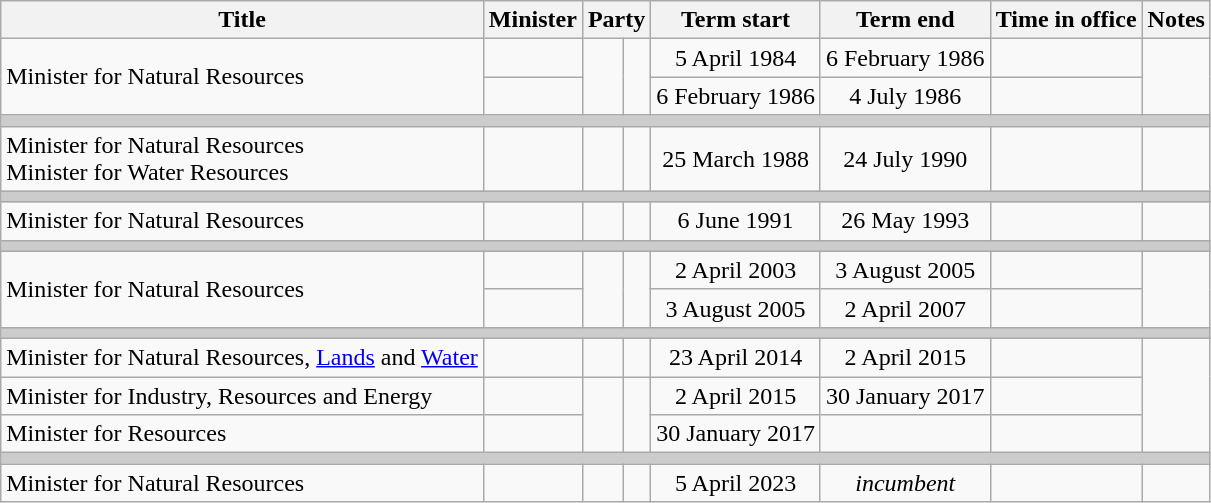<table class="wikitable sortable">
<tr>
<th>Title</th>
<th>Minister</th>
<th colspan="2">Party</th>
<th>Term start</th>
<th>Term end</th>
<th>Time in office</th>
<th class="unsortable">Notes</th>
</tr>
<tr>
<td rowspan="2">Minister for Natural Resources</td>
<td></td>
<td rowspan="2" > </td>
<td rowspan="2"></td>
<td align="center">5 April 1984</td>
<td align="center">6 February 1986</td>
<td align=right></td>
</tr>
<tr>
<td></td>
<td align="center">6 February 1986</td>
<td align="center">4 July 1986</td>
<td align=right></td>
</tr>
<tr class="sortbottom">
<th colspan="8" style="background: #cccccc;"></th>
</tr>
<tr>
<td>Minister for Natural Resources<br>Minister for Water Resources</td>
<td></td>
<td> </td>
<td></td>
<td align="center">25 March 1988</td>
<td align="center">24 July 1990</td>
<td align=right></td>
</tr>
<tr class="sortbottom">
<th colspan="8" style="background: #cccccc;"></th>
</tr>
<tr>
<td>Minister for Natural Resources</td>
<td></td>
<td> </td>
<td></td>
<td align="center">6 June 1991</td>
<td align="center">26 May 1993</td>
<td align=right></td>
</tr>
<tr class="sortbottom">
<th colspan="8" style="background: #cccccc;"></th>
</tr>
<tr>
<td rowspan="2">Minister for Natural Resources</td>
<td></td>
<td rowspan="2" > </td>
<td rowspan="2"></td>
<td align="center">2 April 2003</td>
<td align="center">3 August 2005</td>
<td align=right><strong></strong></td>
</tr>
<tr>
<td></td>
<td align="center">3 August 2005</td>
<td align="center">2 April 2007</td>
<td align=right></td>
</tr>
<tr class="sortbottom">
<th colspan="8" style="background: #cccccc;"></th>
</tr>
<tr>
<td>Minister for Natural Resources, <a href='#'>Lands</a> and <a href='#'>Water</a></td>
<td></td>
<td> </td>
<td></td>
<td align="center">23 April 2014</td>
<td align="center">2 April 2015</td>
<td align=right></td>
</tr>
<tr>
<td>Minister for Industry, Resources and Energy</td>
<td></td>
<td rowspan="2" > </td>
<td rowspan="2"></td>
<td align="center">2 April 2015</td>
<td align="center">30 January 2017</td>
<td align=right></td>
</tr>
<tr>
<td>Minister for Resources</td>
<td></td>
<td align="center">30 January 2017</td>
<td align="center"></td>
<td align=right></td>
</tr>
<tr class="sortbottom">
<th colspan="8" style="background: #cccccc;"></th>
</tr>
<tr>
<td>Minister for Natural Resources</td>
<td></td>
<td> </td>
<td></td>
<td align="center">5 April 2023</td>
<td align="center"><em>incumbent</em></td>
<td align=right></td>
</tr>
</table>
